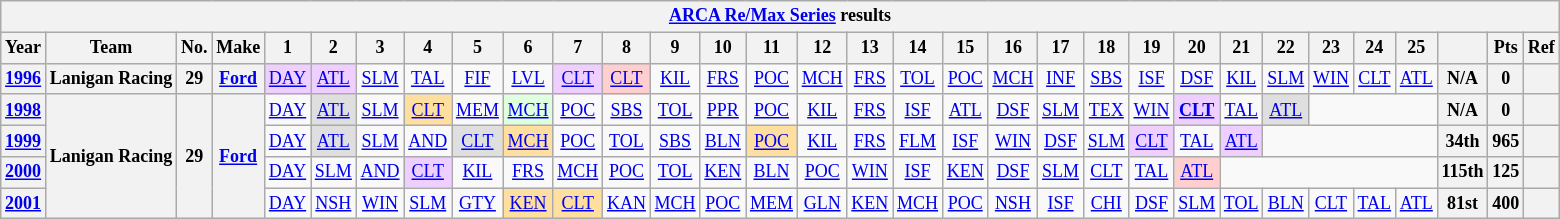<table class="wikitable" style="text-align:center; font-size:75%">
<tr>
<th colspan="34"><a href='#'>ARCA Re/Max Series</a> results</th>
</tr>
<tr>
<th>Year</th>
<th>Team</th>
<th>No.</th>
<th>Make</th>
<th>1</th>
<th>2</th>
<th>3</th>
<th>4</th>
<th>5</th>
<th>6</th>
<th>7</th>
<th>8</th>
<th>9</th>
<th>10</th>
<th>11</th>
<th>12</th>
<th>13</th>
<th>14</th>
<th>15</th>
<th>16</th>
<th>17</th>
<th>18</th>
<th>19</th>
<th>20</th>
<th>21</th>
<th>22</th>
<th>23</th>
<th>24</th>
<th>25</th>
<th></th>
<th>Pts</th>
<th>Ref</th>
</tr>
<tr>
<th><a href='#'>1996</a></th>
<th>Lanigan Racing</th>
<th>29</th>
<th><a href='#'>Ford</a></th>
<td style="background:#EFCFFF;"><a href='#'>DAY</a><br></td>
<td style="background:#EFCFFF;"><a href='#'>ATL</a><br></td>
<td><a href='#'>SLM</a></td>
<td><a href='#'>TAL</a></td>
<td><a href='#'>FIF</a></td>
<td><a href='#'>LVL</a></td>
<td style="background:#EFCFFF;"><a href='#'>CLT</a><br></td>
<td style="background:#FFCFCF;"><a href='#'>CLT</a><br></td>
<td><a href='#'>KIL</a></td>
<td><a href='#'>FRS</a></td>
<td><a href='#'>POC</a></td>
<td><a href='#'>MCH</a></td>
<td><a href='#'>FRS</a></td>
<td><a href='#'>TOL</a></td>
<td><a href='#'>POC</a></td>
<td><a href='#'>MCH</a></td>
<td><a href='#'>INF</a></td>
<td><a href='#'>SBS</a></td>
<td><a href='#'>ISF</a></td>
<td><a href='#'>DSF</a></td>
<td><a href='#'>KIL</a></td>
<td><a href='#'>SLM</a></td>
<td><a href='#'>WIN</a></td>
<td><a href='#'>CLT</a></td>
<td><a href='#'>ATL</a></td>
<th>N/A</th>
<th>0</th>
<th></th>
</tr>
<tr>
<th><a href='#'>1998</a></th>
<th rowspan=4>Lanigan Racing</th>
<th rowspan=4>29</th>
<th rowspan=4><a href='#'>Ford</a></th>
<td><a href='#'>DAY</a></td>
<td style="background:#DFDFDF;"><a href='#'>ATL</a><br></td>
<td><a href='#'>SLM</a></td>
<td style="background:#FFDF9F;"><a href='#'>CLT</a><br></td>
<td><a href='#'>MEM</a></td>
<td style="background:#DFFFDF;"><a href='#'>MCH</a><br></td>
<td><a href='#'>POC</a></td>
<td><a href='#'>SBS</a></td>
<td><a href='#'>TOL</a></td>
<td><a href='#'>PPR</a></td>
<td><a href='#'>POC</a></td>
<td><a href='#'>KIL</a></td>
<td><a href='#'>FRS</a></td>
<td><a href='#'>ISF</a></td>
<td><a href='#'>ATL</a></td>
<td><a href='#'>DSF</a></td>
<td><a href='#'>SLM</a></td>
<td><a href='#'>TEX</a></td>
<td><a href='#'>WIN</a></td>
<td style="background:#EFCFFF;"><strong><a href='#'>CLT</a></strong><br></td>
<td><a href='#'>TAL</a></td>
<td style="background:#DFDFDF;"><a href='#'>ATL</a><br></td>
<td colspan=3></td>
<th>N/A</th>
<th>0</th>
<th></th>
</tr>
<tr>
<th><a href='#'>1999</a></th>
<td><a href='#'>DAY</a></td>
<td style="background:#DFDFDF;"><a href='#'>ATL</a><br></td>
<td><a href='#'>SLM</a></td>
<td><a href='#'>AND</a></td>
<td style="background:#DFDFDF;"><a href='#'>CLT</a><br></td>
<td style="background:#FFDF9F;"><a href='#'>MCH</a><br></td>
<td><a href='#'>POC</a></td>
<td><a href='#'>TOL</a></td>
<td><a href='#'>SBS</a></td>
<td><a href='#'>BLN</a></td>
<td style="background:#FFDF9F;"><a href='#'>POC</a><br></td>
<td><a href='#'>KIL</a></td>
<td><a href='#'>FRS</a></td>
<td><a href='#'>FLM</a></td>
<td><a href='#'>ISF</a></td>
<td><a href='#'>WIN</a></td>
<td><a href='#'>DSF</a></td>
<td><a href='#'>SLM</a></td>
<td style="background:#EFCFFF;"><a href='#'>CLT</a><br></td>
<td><a href='#'>TAL</a></td>
<td style="background:#EFCFFF;"><a href='#'>ATL</a><br></td>
<td colspan=4></td>
<th>34th</th>
<th>965</th>
<th></th>
</tr>
<tr>
<th><a href='#'>2000</a></th>
<td><a href='#'>DAY</a></td>
<td><a href='#'>SLM</a></td>
<td><a href='#'>AND</a></td>
<td style="background:#EFCFFF;"><a href='#'>CLT</a><br></td>
<td><a href='#'>KIL</a></td>
<td><a href='#'>FRS</a></td>
<td><a href='#'>MCH</a></td>
<td><a href='#'>POC</a></td>
<td><a href='#'>TOL</a></td>
<td><a href='#'>KEN</a></td>
<td><a href='#'>BLN</a></td>
<td><a href='#'>POC</a></td>
<td><a href='#'>WIN</a></td>
<td><a href='#'>ISF</a></td>
<td><a href='#'>KEN</a></td>
<td><a href='#'>DSF</a></td>
<td><a href='#'>SLM</a></td>
<td><a href='#'>CLT</a></td>
<td><a href='#'>TAL</a></td>
<td style="background:#FFCFCF;"><a href='#'>ATL</a><br></td>
<td colspan=5></td>
<th>115th</th>
<th>125</th>
<th></th>
</tr>
<tr>
<th><a href='#'>2001</a></th>
<td><a href='#'>DAY</a></td>
<td><a href='#'>NSH</a></td>
<td><a href='#'>WIN</a></td>
<td><a href='#'>SLM</a></td>
<td><a href='#'>GTY</a></td>
<td style="background:#FFDF9F;"><a href='#'>KEN</a><br></td>
<td style="background:#FFDF9F;"><a href='#'>CLT</a><br></td>
<td><a href='#'>KAN</a></td>
<td><a href='#'>MCH</a></td>
<td><a href='#'>POC</a></td>
<td><a href='#'>MEM</a></td>
<td><a href='#'>GLN</a></td>
<td><a href='#'>KEN</a></td>
<td><a href='#'>MCH</a></td>
<td><a href='#'>POC</a></td>
<td><a href='#'>NSH</a></td>
<td><a href='#'>ISF</a></td>
<td><a href='#'>CHI</a></td>
<td><a href='#'>DSF</a></td>
<td><a href='#'>SLM</a></td>
<td><a href='#'>TOL</a></td>
<td><a href='#'>BLN</a></td>
<td><a href='#'>CLT</a></td>
<td><a href='#'>TAL</a></td>
<td><a href='#'>ATL</a></td>
<th>81st</th>
<th>400</th>
<th></th>
</tr>
</table>
